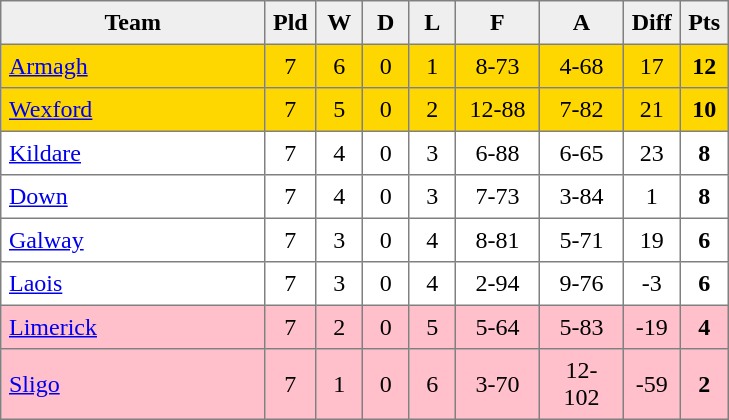<table style=border-collapse:collapse border=1 cellspacing=0 cellpadding=5>
<tr align=center bgcolor=#efefef>
<th width=165>Team</th>
<th width=20>Pld</th>
<th width=20>W</th>
<th width=20>D</th>
<th width=20>L</th>
<th width=45>F</th>
<th width=45>A</th>
<th width=20>Diff</th>
<th width=20>Pts</th>
</tr>
<tr align=center style= "background:gold;">
<td style="text-align:left"><a href='#'>Armagh</a></td>
<td>7</td>
<td>6</td>
<td>0</td>
<td>1</td>
<td>8-73</td>
<td>4-68</td>
<td>17</td>
<td><strong>12</strong></td>
</tr>
<tr align=center style= "background:gold;">
<td style="text-align:left"><a href='#'>Wexford</a></td>
<td>7</td>
<td>5</td>
<td>0</td>
<td>2</td>
<td>12-88</td>
<td>7-82</td>
<td>21</td>
<td><strong>10</strong></td>
</tr>
<tr align=center style= "">
<td style="text-align:left"><a href='#'>Kildare</a></td>
<td>7</td>
<td>4</td>
<td>0</td>
<td>3</td>
<td>6-88</td>
<td>6-65</td>
<td>23</td>
<td><strong>8</strong></td>
</tr>
<tr align=center style= "">
<td style="text-align:left"><a href='#'>Down</a></td>
<td>7</td>
<td>4</td>
<td>0</td>
<td>3</td>
<td>7-73</td>
<td>3-84</td>
<td>1</td>
<td><strong>8</strong></td>
</tr>
<tr align=center style= "">
<td style="text-align:left"><a href='#'>Galway</a></td>
<td>7</td>
<td>3</td>
<td>0</td>
<td>4</td>
<td>8-81</td>
<td>5-71</td>
<td>19</td>
<td><strong>6</strong></td>
</tr>
<tr align=center style= "">
<td style="text-align:left"><a href='#'>Laois</a></td>
<td>7</td>
<td>3</td>
<td>0</td>
<td>4</td>
<td>2-94</td>
<td>9-76</td>
<td>-3</td>
<td><strong>6</strong></td>
</tr>
<tr align=center style= "background:#FFC0CB">
<td style="text-align:left"><a href='#'>Limerick</a></td>
<td>7</td>
<td>2</td>
<td>0</td>
<td>5</td>
<td>5-64</td>
<td>5-83</td>
<td>-19</td>
<td><strong>4</strong></td>
</tr>
<tr align=center style= "background:#FFC0CB">
<td style="text-align:left"><a href='#'>Sligo</a></td>
<td>7</td>
<td>1</td>
<td>0</td>
<td>6</td>
<td>3-70</td>
<td>12-102</td>
<td>-59</td>
<td><strong>2</strong></td>
</tr>
</table>
